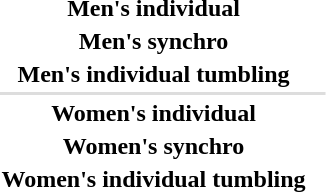<table>
<tr>
<th scope="row">Men's  individual</th>
<td></td>
<td></td>
<td></td>
</tr>
<tr>
<th scope="row">Men's  synchro</th>
<td></td>
<td></td>
<td></td>
</tr>
<tr>
<th scope="row">Men's individual tumbling</th>
<td></td>
<td></td>
<td></td>
</tr>
<tr bgcolor=#DDDDDD>
<td colspan=4></td>
</tr>
<tr>
<th scope="row">Women's  individual</th>
<td></td>
<td></td>
<td></td>
</tr>
<tr>
<th scope="row">Women's  synchro</th>
<td></td>
<td></td>
<td></td>
</tr>
<tr>
<th scope="row">Women's  individual tumbling</th>
<td></td>
<td></td>
<td></td>
</tr>
</table>
